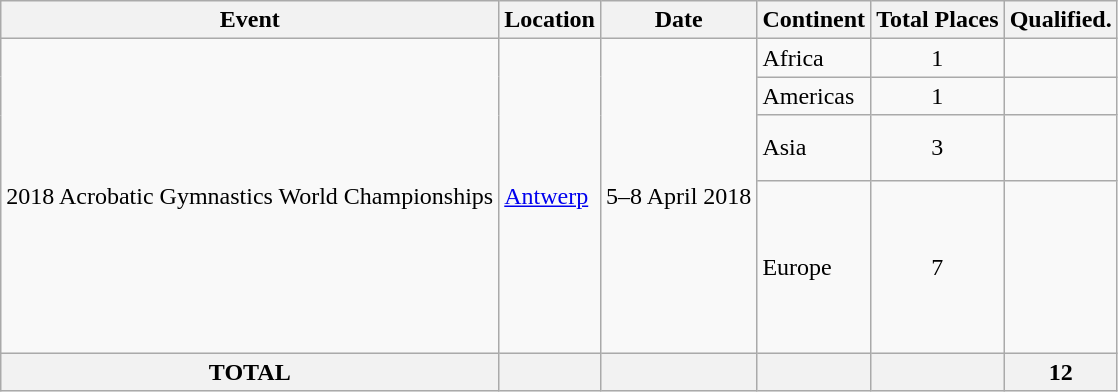<table class="wikitable">
<tr>
<th>Event</th>
<th>Location</th>
<th>Date</th>
<th>Continent</th>
<th>Total Places</th>
<th>Qualified.</th>
</tr>
<tr>
<td rowspan=4>2018 Acrobatic Gymnastics World Championships</td>
<td rowspan=4> <a href='#'>Antwerp</a></td>
<td rowspan=4>5–8 April 2018</td>
<td>Africa</td>
<td align="center">1</td>
<td></td>
</tr>
<tr>
<td>Americas</td>
<td align="center">1</td>
<td></td>
</tr>
<tr>
<td>Asia</td>
<td align="center">3</td>
<td><br><br></td>
</tr>
<tr>
<td>Europe</td>
<td align="center">7</td>
<td><br><br><br><br><br><br></td>
</tr>
<tr>
<th>TOTAL</th>
<th></th>
<th></th>
<th></th>
<th></th>
<th>12</th>
</tr>
</table>
